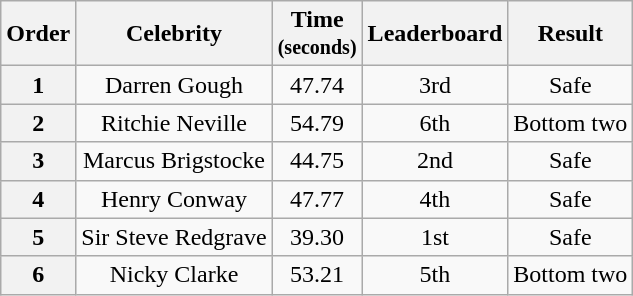<table class="wikitable plainrowheaders" style="text-align:center;">
<tr>
<th>Order</th>
<th>Celebrity</th>
<th>Time<br><small>(seconds)</small></th>
<th>Leaderboard</th>
<th>Result</th>
</tr>
<tr>
<th>1</th>
<td>Darren Gough</td>
<td>47.74</td>
<td>3rd</td>
<td>Safe</td>
</tr>
<tr>
<th>2</th>
<td>Ritchie Neville</td>
<td>54.79</td>
<td>6th</td>
<td>Bottom two</td>
</tr>
<tr>
<th>3</th>
<td>Marcus Brigstocke</td>
<td>44.75</td>
<td>2nd</td>
<td>Safe</td>
</tr>
<tr>
<th>4</th>
<td>Henry Conway</td>
<td>47.77</td>
<td>4th</td>
<td>Safe</td>
</tr>
<tr>
<th>5</th>
<td>Sir Steve Redgrave</td>
<td>39.30</td>
<td>1st</td>
<td>Safe</td>
</tr>
<tr>
<th>6</th>
<td>Nicky Clarke</td>
<td>53.21</td>
<td>5th</td>
<td>Bottom two</td>
</tr>
</table>
